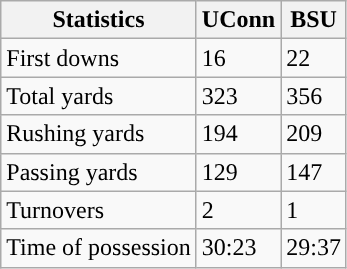<table class="wikitable">
<tr>
<th>Statistics</th>
<th>UConn</th>
<th>BSU</th>
</tr>
<tr>
<td>First downs</td>
<td>16</td>
<td>22</td>
</tr>
<tr>
<td>Total yards</td>
<td>323</td>
<td>356</td>
</tr>
<tr>
<td>Rushing yards</td>
<td>194</td>
<td>209</td>
</tr>
<tr>
<td>Passing yards</td>
<td>129</td>
<td>147</td>
</tr>
<tr>
<td>Turnovers</td>
<td>2</td>
<td>1</td>
</tr>
<tr>
<td>Time of possession</td>
<td>30:23</td>
<td>29:37</td>
</tr>
</table>
